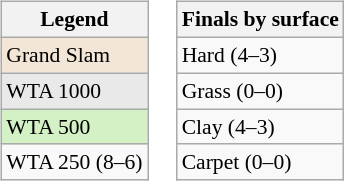<table>
<tr valign=top>
<td><br><table class="wikitable" style=font-size:90%>
<tr>
<th>Legend</th>
</tr>
<tr style="background:#f3e6d7;">
<td>Grand Slam</td>
</tr>
<tr>
<td bgcolor=e9e9e9>WTA 1000</td>
</tr>
<tr>
<td bgcolor=d4f1c5>WTA 500</td>
</tr>
<tr>
<td>WTA 250 (8–6)</td>
</tr>
</table>
</td>
<td><br><table class="wikitable" style=font-size:90%>
<tr>
<th>Finals by surface</th>
</tr>
<tr>
<td>Hard (4–3)</td>
</tr>
<tr>
<td>Grass (0–0)</td>
</tr>
<tr>
<td>Clay (4–3)</td>
</tr>
<tr>
<td>Carpet (0–0)</td>
</tr>
</table>
</td>
</tr>
</table>
